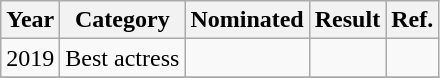<table class="wikitable">
<tr>
<th>Year</th>
<th>Category</th>
<th>Nominated</th>
<th>Result</th>
<th>Ref.</th>
</tr>
<tr>
<td>2019</td>
<td>Best actress</td>
<td></td>
<td></td>
<td></td>
</tr>
<tr>
</tr>
</table>
